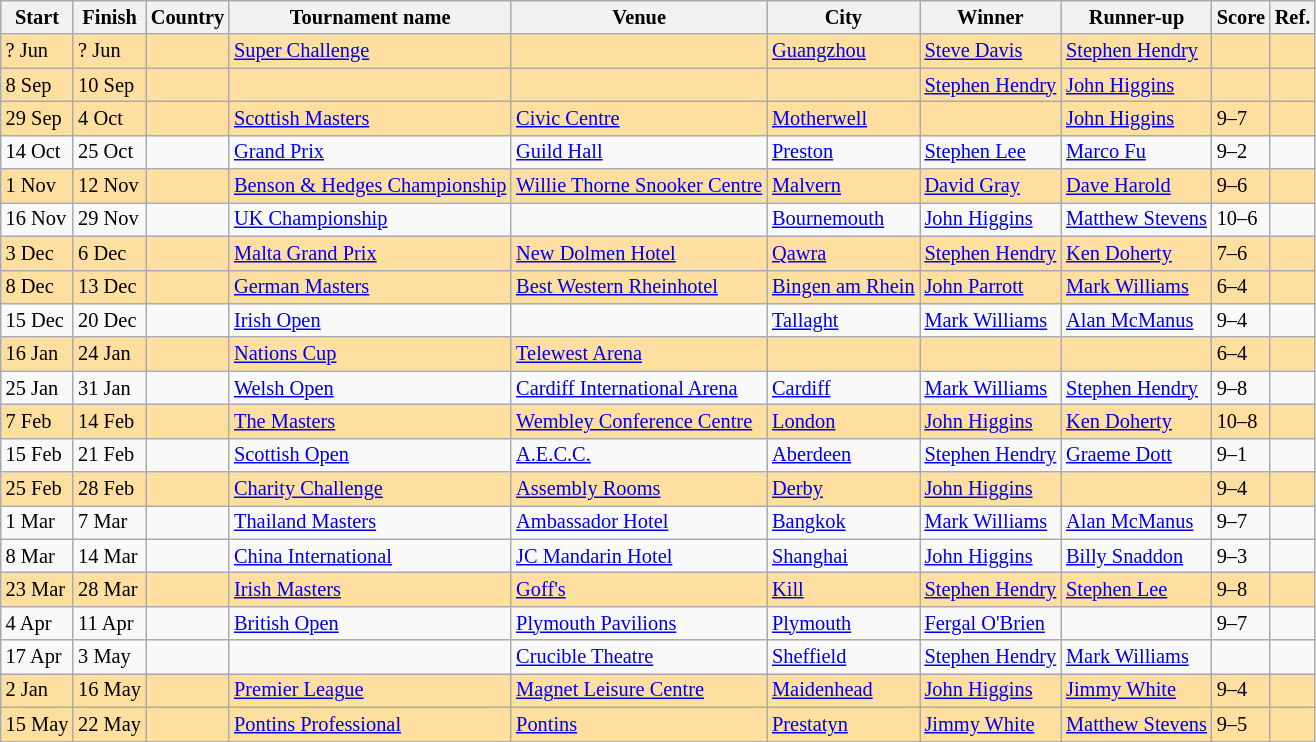<table class="wikitable sortable" style="font-size: 85%">
<tr>
<th>Start</th>
<th>Finish</th>
<th>Country</th>
<th>Tournament name</th>
<th>Venue</th>
<th>City</th>
<th>Winner</th>
<th>Runner-up</th>
<th>Score</th>
<th>Ref.</th>
</tr>
<tr bgcolor="#ffdf9f">
<td>? Jun</td>
<td>? Jun</td>
<td></td>
<td><a href='#'>Super Challenge</a></td>
<td></td>
<td><a href='#'>Guangzhou</a></td>
<td> <a href='#'>Steve Davis</a></td>
<td> <a href='#'>Stephen Hendry</a></td>
<td></td>
<td></td>
</tr>
<tr bgcolor="#ffdf9f">
<td>8 Sep</td>
<td>10 Sep</td>
<td></td>
<td></td>
<td></td>
<td></td>
<td> <a href='#'>Stephen Hendry</a></td>
<td> <a href='#'>John Higgins</a></td>
<td></td>
<td></td>
</tr>
<tr bgcolor="#ffdf9f">
<td>29 Sep</td>
<td>4 Oct</td>
<td></td>
<td><a href='#'>Scottish Masters</a></td>
<td><a href='#'>Civic Centre</a></td>
<td><a href='#'>Motherwell</a></td>
<td></td>
<td> <a href='#'>John Higgins</a></td>
<td>9–7</td>
<td></td>
</tr>
<tr>
<td>14 Oct</td>
<td>25 Oct</td>
<td></td>
<td><a href='#'>Grand Prix</a></td>
<td><a href='#'>Guild Hall</a></td>
<td><a href='#'>Preston</a></td>
<td> <a href='#'>Stephen Lee</a></td>
<td> <a href='#'>Marco Fu</a></td>
<td>9–2</td>
<td></td>
</tr>
<tr bgcolor="#ffdf9f">
<td>1 Nov</td>
<td>12 Nov</td>
<td></td>
<td><a href='#'>Benson & Hedges Championship</a></td>
<td><a href='#'>Willie Thorne Snooker Centre</a></td>
<td><a href='#'>Malvern</a></td>
<td> <a href='#'>David Gray</a></td>
<td> <a href='#'>Dave Harold</a></td>
<td>9–6</td>
<td></td>
</tr>
<tr>
<td>16 Nov</td>
<td>29 Nov</td>
<td></td>
<td><a href='#'>UK Championship</a></td>
<td></td>
<td><a href='#'>Bournemouth</a></td>
<td> <a href='#'>John Higgins</a></td>
<td> <a href='#'>Matthew Stevens</a></td>
<td>10–6</td>
<td></td>
</tr>
<tr bgcolor="#ffdf9f">
<td>3 Dec</td>
<td>6 Dec</td>
<td></td>
<td><a href='#'>Malta Grand Prix</a></td>
<td><a href='#'>New Dolmen Hotel</a></td>
<td><a href='#'>Qawra</a></td>
<td> <a href='#'>Stephen Hendry</a></td>
<td> <a href='#'>Ken Doherty</a></td>
<td>7–6</td>
<td></td>
</tr>
<tr bgcolor="#ffdf9f">
<td>8 Dec</td>
<td>13 Dec</td>
<td></td>
<td><a href='#'>German Masters</a></td>
<td><a href='#'>Best Western Rheinhotel</a></td>
<td><a href='#'>Bingen am Rhein</a></td>
<td> <a href='#'>John Parrott</a></td>
<td> <a href='#'>Mark Williams</a></td>
<td>6–4</td>
<td></td>
</tr>
<tr>
<td>15 Dec</td>
<td>20 Dec</td>
<td></td>
<td><a href='#'>Irish Open</a></td>
<td></td>
<td><a href='#'>Tallaght</a></td>
<td> <a href='#'>Mark Williams</a></td>
<td> <a href='#'>Alan McManus</a></td>
<td>9–4</td>
<td></td>
</tr>
<tr bgcolor="#ffdf9f">
<td>16 Jan</td>
<td>24 Jan</td>
<td></td>
<td><a href='#'>Nations Cup</a></td>
<td><a href='#'>Telewest Arena</a></td>
<td></td>
<td></td>
<td></td>
<td>6–4</td>
<td></td>
</tr>
<tr>
<td>25 Jan</td>
<td>31 Jan</td>
<td></td>
<td><a href='#'>Welsh Open</a></td>
<td><a href='#'>Cardiff International Arena</a></td>
<td><a href='#'>Cardiff</a></td>
<td> <a href='#'>Mark Williams</a></td>
<td> <a href='#'>Stephen Hendry</a></td>
<td>9–8</td>
<td></td>
</tr>
<tr bgcolor="#ffdf9f">
<td>7 Feb</td>
<td>14 Feb</td>
<td></td>
<td><a href='#'>The Masters</a></td>
<td><a href='#'>Wembley Conference Centre</a></td>
<td><a href='#'>London</a></td>
<td> <a href='#'>John Higgins</a></td>
<td> <a href='#'>Ken Doherty</a></td>
<td>10–8</td>
<td></td>
</tr>
<tr>
<td>15 Feb</td>
<td>21 Feb</td>
<td></td>
<td><a href='#'>Scottish Open</a></td>
<td><a href='#'>A.E.C.C.</a></td>
<td><a href='#'>Aberdeen</a></td>
<td> <a href='#'>Stephen Hendry</a></td>
<td> <a href='#'>Graeme Dott</a></td>
<td>9–1</td>
<td></td>
</tr>
<tr bgcolor="#ffdf9f">
<td>25 Feb</td>
<td>28 Feb</td>
<td></td>
<td><a href='#'>Charity Challenge</a></td>
<td><a href='#'>Assembly Rooms</a></td>
<td><a href='#'>Derby</a></td>
<td> <a href='#'>John Higgins</a></td>
<td></td>
<td>9–4</td>
<td></td>
</tr>
<tr>
<td>1 Mar</td>
<td>7 Mar</td>
<td></td>
<td><a href='#'>Thailand Masters</a></td>
<td><a href='#'>Ambassador Hotel</a></td>
<td><a href='#'>Bangkok</a></td>
<td> <a href='#'>Mark Williams</a></td>
<td> <a href='#'>Alan McManus</a></td>
<td>9–7</td>
<td></td>
</tr>
<tr>
<td>8 Mar</td>
<td>14 Mar</td>
<td></td>
<td><a href='#'>China International</a></td>
<td><a href='#'>JC Mandarin Hotel</a></td>
<td><a href='#'>Shanghai</a></td>
<td> <a href='#'>John Higgins</a></td>
<td> <a href='#'>Billy Snaddon</a></td>
<td>9–3</td>
<td></td>
</tr>
<tr bgcolor="#ffdf9f">
<td>23 Mar</td>
<td>28 Mar</td>
<td></td>
<td><a href='#'>Irish Masters</a></td>
<td><a href='#'>Goff's</a></td>
<td><a href='#'>Kill</a></td>
<td> <a href='#'>Stephen Hendry</a></td>
<td> <a href='#'>Stephen Lee</a></td>
<td>9–8</td>
<td></td>
</tr>
<tr>
<td>4 Apr</td>
<td>11 Apr</td>
<td></td>
<td><a href='#'>British Open</a></td>
<td><a href='#'>Plymouth Pavilions</a></td>
<td><a href='#'>Plymouth</a></td>
<td> <a href='#'>Fergal O'Brien</a></td>
<td></td>
<td>9–7</td>
<td></td>
</tr>
<tr>
<td>17 Apr</td>
<td>3 May</td>
<td></td>
<td></td>
<td><a href='#'>Crucible Theatre</a></td>
<td><a href='#'>Sheffield</a></td>
<td> <a href='#'>Stephen Hendry</a></td>
<td> <a href='#'>Mark Williams</a></td>
<td></td>
<td></td>
</tr>
<tr bgcolor="#ffdf9f">
<td>2 Jan</td>
<td>16 May</td>
<td></td>
<td><a href='#'>Premier League</a></td>
<td><a href='#'>Magnet Leisure Centre</a></td>
<td><a href='#'>Maidenhead</a></td>
<td> <a href='#'>John Higgins</a></td>
<td> <a href='#'>Jimmy White</a></td>
<td>9–4</td>
<td></td>
</tr>
<tr bgcolor="#ffdf9f">
<td>15 May</td>
<td>22 May</td>
<td></td>
<td><a href='#'>Pontins Professional</a></td>
<td><a href='#'>Pontins</a></td>
<td><a href='#'>Prestatyn</a></td>
<td> <a href='#'>Jimmy White</a></td>
<td> <a href='#'>Matthew Stevens</a></td>
<td>9–5</td>
<td></td>
</tr>
</table>
